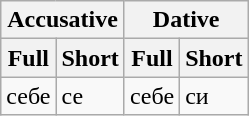<table class="wikitable">
<tr>
<th colspan="2">Accusative</th>
<th colspan="2">Dative</th>
</tr>
<tr>
<th>Full</th>
<th>Short</th>
<th>Full</th>
<th>Short</th>
</tr>
<tr>
<td>себе</td>
<td>се</td>
<td>себе</td>
<td>си</td>
</tr>
</table>
